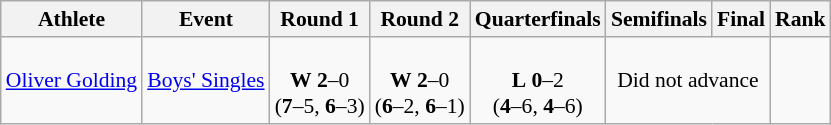<table class=wikitable style="font-size:90%">
<tr>
<th>Athlete</th>
<th>Event</th>
<th>Round 1</th>
<th>Round 2</th>
<th>Quarterfinals</th>
<th>Semifinals</th>
<th>Final</th>
<th>Rank</th>
</tr>
<tr>
<td><a href='#'>Oliver Golding</a></td>
<td><a href='#'>Boys' Singles</a></td>
<td align=center><br><strong>W</strong> <strong>2</strong>–0<br> (<strong>7</strong>–5, <strong>6</strong>–3)</td>
<td align=center><br><strong>W</strong> <strong>2</strong>–0<br> (<strong>6</strong>–2, <strong>6</strong>–1)</td>
<td align=center><br><strong>L</strong> <strong>0</strong>–2<br> (<strong>4</strong>–6, <strong>4</strong>–6)</td>
<td colspan=2 align=center>Did not advance</td>
<td align=center></td>
</tr>
</table>
